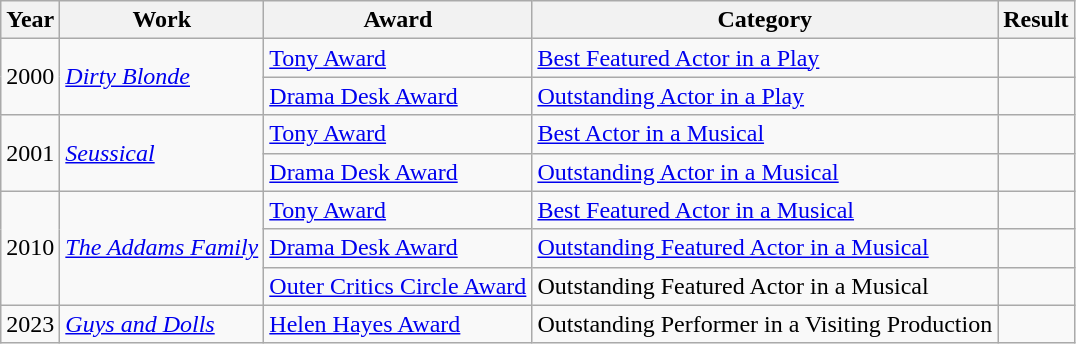<table class="wikitable">
<tr>
<th>Year</th>
<th>Work</th>
<th>Award</th>
<th>Category</th>
<th>Result</th>
</tr>
<tr>
<td rowspan=2>2000</td>
<td rowspan=2><em><a href='#'>Dirty Blonde</a></em></td>
<td><a href='#'>Tony Award</a></td>
<td><a href='#'>Best Featured Actor in a Play</a></td>
<td></td>
</tr>
<tr>
<td><a href='#'>Drama Desk Award</a></td>
<td><a href='#'>Outstanding Actor in a Play</a></td>
<td></td>
</tr>
<tr>
<td rowspan=2>2001</td>
<td rowspan=2><em><a href='#'>Seussical</a></em></td>
<td><a href='#'>Tony Award</a></td>
<td><a href='#'>Best Actor in a Musical</a></td>
<td></td>
</tr>
<tr>
<td><a href='#'>Drama Desk Award</a></td>
<td><a href='#'>Outstanding Actor in a Musical</a></td>
<td></td>
</tr>
<tr>
<td rowspan=3>2010</td>
<td rowspan=3><em><a href='#'>The Addams Family</a></em></td>
<td><a href='#'>Tony Award</a></td>
<td><a href='#'>Best Featured Actor in a Musical</a></td>
<td></td>
</tr>
<tr>
<td><a href='#'>Drama Desk Award</a></td>
<td><a href='#'>Outstanding Featured Actor in a Musical</a></td>
<td></td>
</tr>
<tr>
<td><a href='#'>Outer Critics Circle Award</a></td>
<td>Outstanding Featured Actor in a Musical</td>
<td></td>
</tr>
<tr>
<td>2023</td>
<td><em><a href='#'>Guys and Dolls</a></em></td>
<td><a href='#'>Helen Hayes Award</a></td>
<td>Outstanding Performer in a Visiting Production</td>
<td></td>
</tr>
</table>
